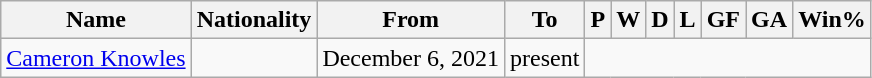<table class="wikitable plainrowheaders sortable" style="text-align:center">
<tr>
<th>Name</th>
<th>Nationality</th>
<th>From</th>
<th class="unsortable">To</th>
<th>P</th>
<th>W</th>
<th>D</th>
<th>L</th>
<th>GF</th>
<th>GA</th>
<th>Win%</th>
</tr>
<tr>
<td scope=row style=text-align:left><a href='#'>Cameron Knowles</a></td>
<td align=left></td>
<td align=left>December 6, 2021</td>
<td align=left>present<br></td>
</tr>
</table>
